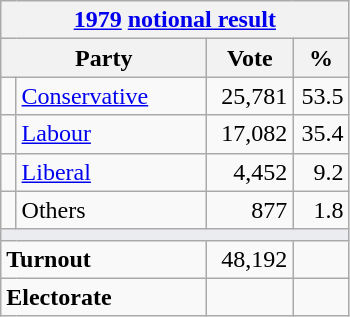<table class="wikitable">
<tr>
<th colspan="4"><a href='#'>1979</a> <a href='#'>notional result</a></th>
</tr>
<tr>
<th bgcolor="#DDDDFF" width="130px" colspan="2">Party</th>
<th bgcolor="#DDDDFF" width="50px">Vote</th>
<th bgcolor="#DDDDFF" width="30px">%</th>
</tr>
<tr>
<td></td>
<td><a href='#'>Conservative</a></td>
<td align=right>25,781</td>
<td align=right>53.5</td>
</tr>
<tr>
<td></td>
<td><a href='#'>Labour</a></td>
<td align=right>17,082</td>
<td align=right>35.4</td>
</tr>
<tr>
<td></td>
<td><a href='#'>Liberal</a></td>
<td align=right>4,452</td>
<td align=right>9.2</td>
</tr>
<tr>
<td></td>
<td>Others</td>
<td align=right>877</td>
<td align=right>1.8</td>
</tr>
<tr>
<td colspan="4" bgcolor="#EAECF0"></td>
</tr>
<tr>
<td colspan="2"><strong>Turnout</strong></td>
<td align=right>48,192</td>
<td align=right></td>
</tr>
<tr>
<td colspan="2"><strong>Electorate</strong></td>
<td align=right></td>
</tr>
</table>
